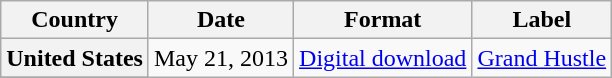<table class="wikitable plainrowheaders">
<tr>
<th scope="col">Country</th>
<th scope="col">Date</th>
<th scope="col">Format</th>
<th scope="col">Label</th>
</tr>
<tr>
<th scope="row">United States</th>
<td rowspan="2">May 21, 2013</td>
<td rowspan="2"><a href='#'>Digital download</a></td>
<td rowspan="5"><a href='#'>Grand Hustle</a></td>
</tr>
<tr>
</tr>
</table>
